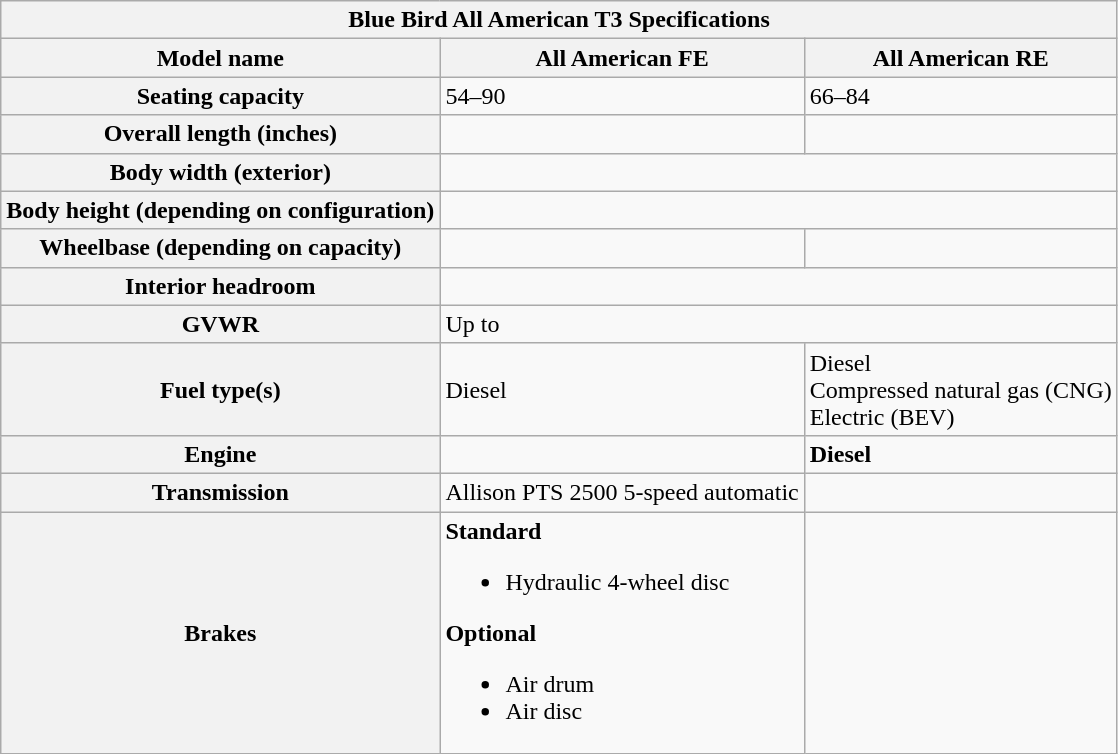<table class="wikitable">
<tr>
<th colspan="3">Blue Bird All American T3 Specifications</th>
</tr>
<tr>
<th>Model name</th>
<th>All American FE</th>
<th>All American RE</th>
</tr>
<tr>
<th>Seating capacity</th>
<td>54–90</td>
<td>66–84</td>
</tr>
<tr>
<th>Overall length (inches)</th>
<td></td>
<td></td>
</tr>
<tr>
<th>Body width (exterior)</th>
<td colspan="2"></td>
</tr>
<tr>
<th>Body height (depending on configuration)</th>
<td colspan="2"></td>
</tr>
<tr>
<th>Wheelbase (depending on capacity)</th>
<td></td>
<td></td>
</tr>
<tr>
<th>Interior headroom</th>
<td colspan="2"></td>
</tr>
<tr>
<th>GVWR</th>
<td colspan="2">Up to </td>
</tr>
<tr>
<th>Fuel type(s)</th>
<td>Diesel</td>
<td>Diesel<br>Compressed natural gas (CNG)<br>Electric (BEV)</td>
</tr>
<tr>
<th>Engine</th>
<td></td>
<td><strong>Diesel</strong></td>
</tr>
<tr>
<th>Transmission</th>
<td>Allison PTS 2500 5-speed automatic</td>
<td></td>
</tr>
<tr>
<th>Brakes</th>
<td><strong>Standard</strong><br><ul><li>Hydraulic 4-wheel disc</li></ul><strong>Optional</strong><ul><li>Air drum</li><li>Air disc</li></ul></td>
<td></td>
</tr>
</table>
